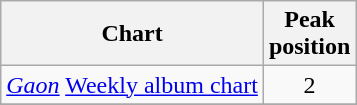<table class="wikitable sortable" style="text-align:center;">
<tr>
<th>Chart</th>
<th>Peak <br> position</th>
</tr>
<tr>
<td><em><a href='#'>Gaon</a></em> <a href='#'>Weekly album chart</a></td>
<td align=center>2</td>
</tr>
<tr>
</tr>
</table>
